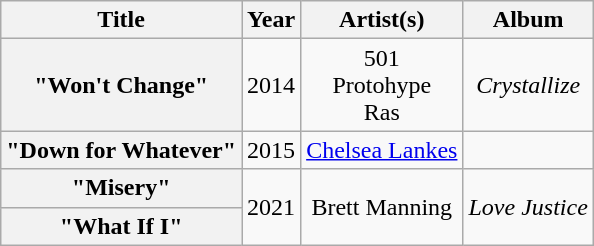<table class="wikitable plainrowheaders" style="text-align:center;">
<tr>
<th scope="col">Title</th>
<th scope="col">Year</th>
<th scope="col">Artist(s)</th>
<th scope="col">Album</th>
</tr>
<tr>
<th scope="row">"Won't Change"</th>
<td>2014</td>
<td>501<br>Protohype<br>Ras</td>
<td><em>Crystallize</em></td>
</tr>
<tr>
<th scope="row">"Down for Whatever"</th>
<td>2015</td>
<td><a href='#'>Chelsea Lankes</a></td>
<td></td>
</tr>
<tr>
<th scope="row">"Misery"</th>
<td rowspan="2">2021</td>
<td rowspan="2">Brett Manning</td>
<td rowspan="2"><em>Love Justice</em></td>
</tr>
<tr>
<th scope="row">"What If I"</th>
</tr>
</table>
